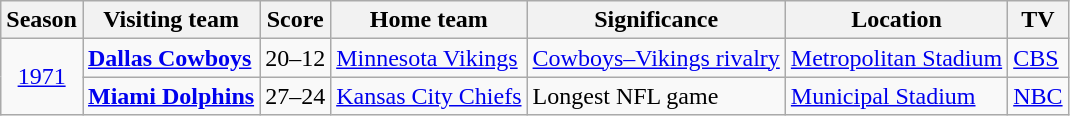<table class="wikitable">
<tr>
<th>Season</th>
<th>Visiting team</th>
<th>Score</th>
<th>Home team</th>
<th>Significance</th>
<th>Location</th>
<th>TV</th>
</tr>
<tr>
<td rowspan="2" align="center"><a href='#'>1971</a></td>
<td><strong><a href='#'>Dallas Cowboys</a></strong></td>
<td align="center">20–12</td>
<td><a href='#'>Minnesota Vikings</a></td>
<td><a href='#'>Cowboys–Vikings rivalry</a></td>
<td><a href='#'>Metropolitan Stadium</a></td>
<td><a href='#'>CBS</a></td>
</tr>
<tr>
<td><strong><a href='#'>Miami Dolphins</a></strong></td>
<td align="center">27–24 </td>
<td><a href='#'>Kansas City Chiefs</a></td>
<td>Longest NFL game</td>
<td><a href='#'>Municipal Stadium</a></td>
<td><a href='#'>NBC</a></td>
</tr>
</table>
